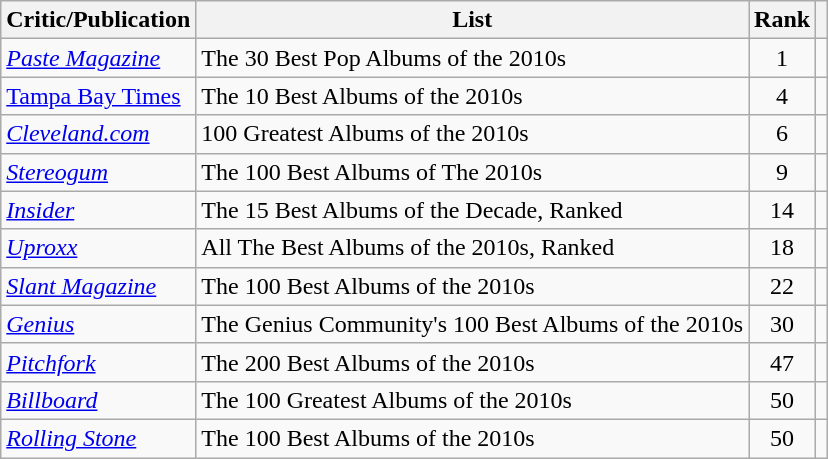<table class="wikitable plainrowheaders sortable">
<tr>
<th>Critic/Publication</th>
<th scope="col" class="unsortable">List</th>
<th data-sort-type="number">Rank</th>
<th scope="col" class="unsortable"></th>
</tr>
<tr>
<td><em><a href='#'>Paste Magazine</a></em></td>
<td>The 30 Best Pop Albums of the 2010s</td>
<td align=center>1</td>
<td></td>
</tr>
<tr>
<td><a href='#'>Tampa Bay Times</a></td>
<td>The 10 Best Albums of the 2010s</td>
<td align=center>4</td>
<td></td>
</tr>
<tr>
<td><em><a href='#'>Cleveland.com</a></em></td>
<td>100 Greatest Albums of the 2010s</td>
<td align=center>6</td>
<td></td>
</tr>
<tr>
<td><em><a href='#'>Stereogum</a></em></td>
<td>The 100 Best Albums of The 2010s</td>
<td align=center>9</td>
<td></td>
</tr>
<tr>
<td><em><a href='#'>Insider</a></em></td>
<td>The 15 Best Albums of the Decade, Ranked</td>
<td align=center>14</td>
<td></td>
</tr>
<tr>
<td><em><a href='#'>Uproxx</a></em></td>
<td>All The Best Albums of the 2010s, Ranked</td>
<td align=center>18</td>
<td></td>
</tr>
<tr>
<td><em><a href='#'>Slant Magazine</a></em></td>
<td>The 100 Best Albums of the 2010s</td>
<td align=center>22</td>
<td></td>
</tr>
<tr>
<td><em><a href='#'>Genius</a></em></td>
<td>The Genius Community's 100 Best Albums of the 2010s</td>
<td align=center>30</td>
<td></td>
</tr>
<tr>
<td><em><a href='#'>Pitchfork</a></em></td>
<td>The 200 Best Albums of the 2010s</td>
<td align=center>47</td>
<td></td>
</tr>
<tr>
<td><em><a href='#'>Billboard</a></em></td>
<td>The 100 Greatest Albums of the 2010s</td>
<td align=center>50</td>
<td></td>
</tr>
<tr>
<td><em><a href='#'>Rolling Stone</a></em></td>
<td>The 100 Best Albums of the 2010s</td>
<td align=center>50</td>
<td></td>
</tr>
</table>
